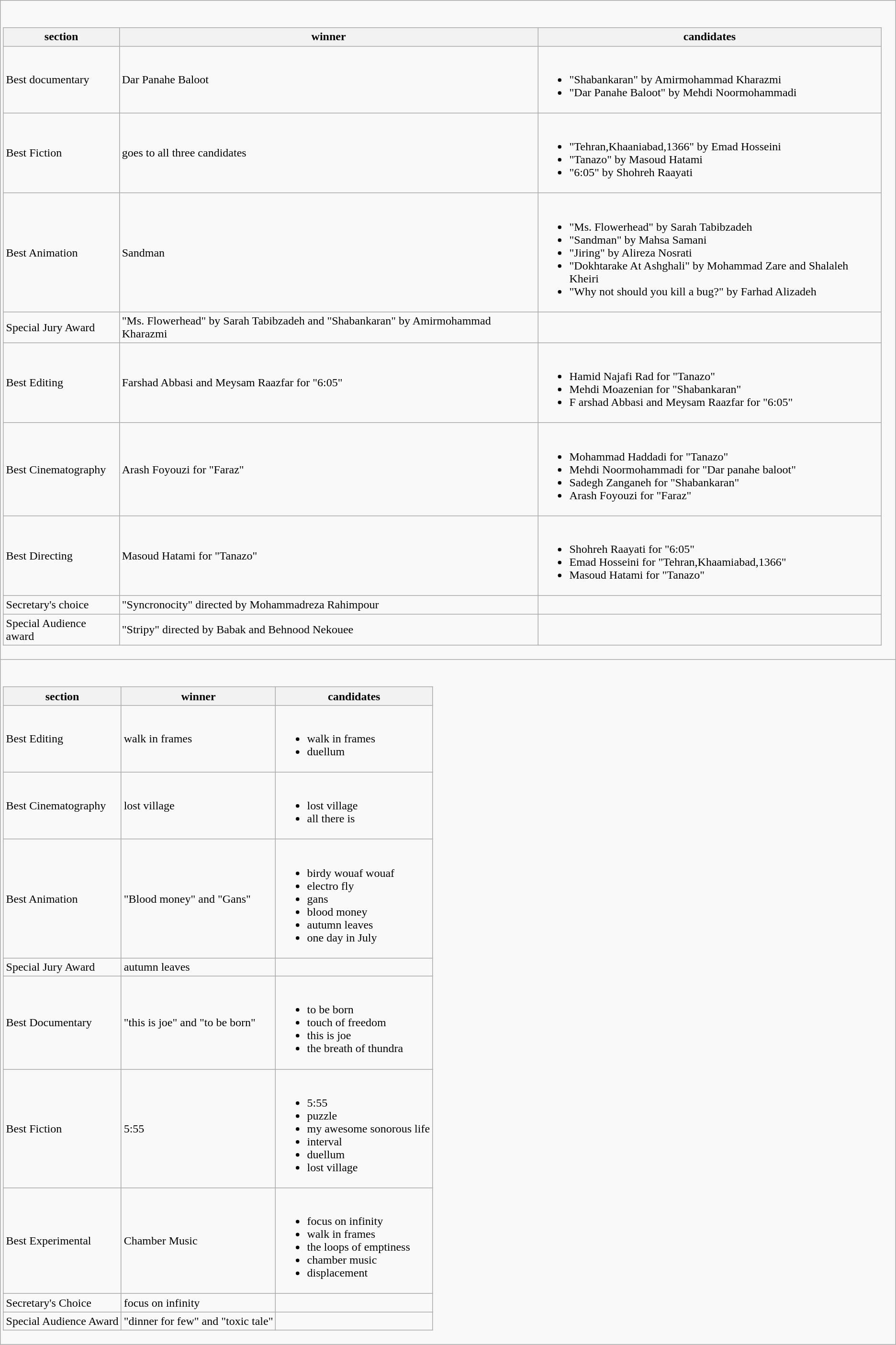<table class="wikitable">
<tr>
<td><br><table class="wikitable">
<tr>
<th>section</th>
<th>winner</th>
<th>candidates</th>
</tr>
<tr>
<td>Best documentary</td>
<td>Dar Panahe Baloot</td>
<td><br><ul><li>"Shabankaran" by Amirmohammad Kharazmi</li><li>"Dar Panahe Baloot" by Mehdi Noormohammadi</li></ul></td>
</tr>
<tr>
<td>Best Fiction</td>
<td>goes to all three candidates</td>
<td><br><ul><li>"Tehran,Khaaniabad,1366" by  Emad Hosseini</li><li>"Tanazo" by Masoud Hatami</li><li>"6:05" by Shohreh Raayati</li></ul></td>
</tr>
<tr>
<td>Best Animation</td>
<td>Sandman</td>
<td><br><ul><li>"Ms. Flowerhead" by Sarah Tabibzadeh</li><li>"Sandman" by Mahsa Samani</li><li>"Jiring" by Alireza Nosrati</li><li>"Dokhtarake At Ashghali" by Mohammad Zare and Shalaleh Kheiri</li><li>"Why not should you kill a bug?" by Farhad Alizadeh</li></ul></td>
</tr>
<tr>
<td>Special Jury Award</td>
<td>"Ms. Flowerhead" by Sarah Tabibzadeh and "Shabankaran" by Amirmohammad Kharazmi</td>
<td></td>
</tr>
<tr>
<td>Best Editing</td>
<td>Farshad Abbasi and Meysam Raazfar for "6:05"</td>
<td><br><ul><li>Hamid Najafi Rad for "Tanazo"</li><li>Mehdi Moazenian for "Shabankaran"</li><li>F arshad Abbasi and Meysam Raazfar for "6:05"</li></ul></td>
</tr>
<tr>
<td>Best Cinematography</td>
<td>Arash Foyouzi for "Faraz"</td>
<td><br><ul><li>Mohammad Haddadi for "Tanazo"</li><li>Mehdi Noormohammadi for "Dar panahe baloot"</li><li>Sadegh Zanganeh for "Shabankaran"</li><li>Arash Foyouzi for "Faraz"</li></ul></td>
</tr>
<tr>
<td>Best Directing</td>
<td>Masoud Hatami for "Tanazo"</td>
<td><br><ul><li>Shohreh Raayati for "6:05"</li><li>Emad Hosseini for "Tehran,Khaamiabad,1366"</li><li>Masoud Hatami for "Tanazo"</li></ul></td>
</tr>
<tr>
<td>Secretary's choice</td>
<td>"Syncronocity" directed by Mohammadreza Rahimpour</td>
<td></td>
</tr>
<tr>
<td>Special Audience award</td>
<td>"Stripy" directed by Babak and Behnood Nekouee</td>
<td></td>
</tr>
</table>
</td>
</tr>
<tr>
<td><br><table class="wikitable">
<tr>
<th>section</th>
<th>winner</th>
<th>candidates</th>
</tr>
<tr>
<td>Best Editing</td>
<td>walk in frames</td>
<td><br><ul><li>walk in frames</li><li>duellum</li></ul></td>
</tr>
<tr>
<td>Best Cinematography</td>
<td>lost village</td>
<td><br><ul><li>lost village</li><li>all there is</li></ul></td>
</tr>
<tr>
<td>Best Animation</td>
<td>"Blood money" and "Gans"</td>
<td><br><ul><li>birdy wouaf wouaf</li><li>electro fly</li><li>gans</li><li>blood money</li><li>autumn leaves</li><li>one day in July</li></ul></td>
</tr>
<tr>
<td>Special Jury Award</td>
<td>autumn leaves</td>
<td></td>
</tr>
<tr>
<td>Best Documentary</td>
<td>"this is joe" and "to be born"</td>
<td><br><ul><li>to be born</li><li>touch of freedom</li><li>this is joe</li><li>the breath of thundra</li></ul></td>
</tr>
<tr>
<td>Best Fiction</td>
<td>5:55</td>
<td><br><ul><li>5:55</li><li>puzzle</li><li>my awesome sonorous life</li><li>interval</li><li>duellum</li><li>lost village</li></ul></td>
</tr>
<tr>
<td>Best Experimental</td>
<td>Chamber Music</td>
<td><br><ul><li>focus on infinity</li><li>walk in frames</li><li>the loops of emptiness</li><li>chamber music</li><li>displacement</li></ul></td>
</tr>
<tr>
<td>Secretary's Choice</td>
<td>focus on infinity</td>
<td></td>
</tr>
<tr>
<td>Special Audience Award</td>
<td>"dinner for few" and "toxic tale"</td>
<td></td>
</tr>
</table>
</td>
</tr>
</table>
